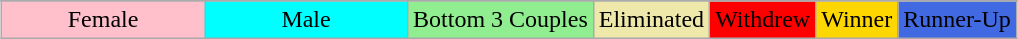<table class="wikitable" style="margin:1em auto; text-align:center;">
<tr>
</tr>
<tr>
<td style="background:pink;" width="20%">Female</td>
<td style="background:cyan;" width="20%">Male</td>
<td style="background:lightgreen;">Bottom 3 Couples</td>
<td style="background:palegoldenrod;">Eliminated</td>
<td style="background:red;">Withdrew</td>
<td style="background:gold;">Winner</td>
<td style="background:royalblue;">Runner-Up</td>
</tr>
</table>
